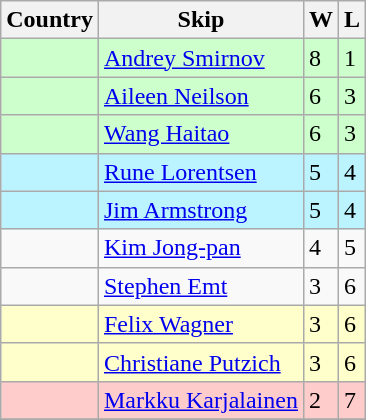<table class=wikitable>
<tr>
<th>Country</th>
<th>Skip</th>
<th>W</th>
<th>L</th>
</tr>
<tr bgcolor=#ccffcc>
<td></td>
<td><a href='#'>Andrey Smirnov</a></td>
<td>8</td>
<td>1</td>
</tr>
<tr bgcolor=#ccffcc>
<td></td>
<td><a href='#'>Aileen Neilson</a></td>
<td>6</td>
<td>3</td>
</tr>
<tr bgcolor=#ccffcc>
<td></td>
<td><a href='#'>Wang Haitao</a></td>
<td>6</td>
<td>3</td>
</tr>
<tr bgcolor=#BBF3FF>
<td></td>
<td><a href='#'>Rune Lorentsen</a></td>
<td>5</td>
<td>4</td>
</tr>
<tr bgcolor=#BBF3FF>
<td></td>
<td><a href='#'>Jim Armstrong</a></td>
<td>5</td>
<td>4</td>
</tr>
<tr>
<td></td>
<td><a href='#'>Kim Jong-pan</a></td>
<td>4</td>
<td>5</td>
</tr>
<tr>
<td></td>
<td><a href='#'>Stephen Emt</a></td>
<td>3</td>
<td>6</td>
</tr>
<tr bgcolor=#ffffcc>
<td></td>
<td><a href='#'>Felix Wagner</a></td>
<td>3</td>
<td>6</td>
</tr>
<tr bgcolor=#ffffcc>
<td></td>
<td><a href='#'>Christiane Putzich</a></td>
<td>3</td>
<td>6</td>
</tr>
<tr bgcolor=#fcc>
<td></td>
<td><a href='#'>Markku Karjalainen</a></td>
<td>2</td>
<td>7</td>
</tr>
<tr>
</tr>
</table>
